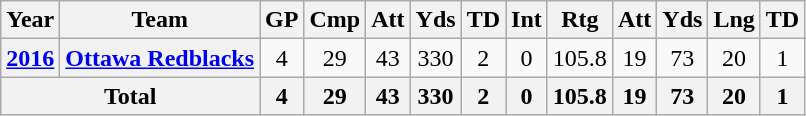<table class="wikitable" style="text-align: center;">
<tr>
<th>Year</th>
<th>Team</th>
<th>GP</th>
<th>Cmp</th>
<th>Att</th>
<th>Yds</th>
<th>TD</th>
<th>Int</th>
<th>Rtg</th>
<th>Att</th>
<th>Yds</th>
<th>Lng</th>
<th>TD</th>
</tr>
<tr>
<th><a href='#'>2016</a></th>
<th><a href='#'>Ottawa Redblacks</a></th>
<td>4</td>
<td>29</td>
<td>43</td>
<td>330</td>
<td>2</td>
<td>0</td>
<td>105.8</td>
<td>19</td>
<td>73</td>
<td>20</td>
<td>1</td>
</tr>
<tr>
<th colspan="2">Total</th>
<th>4</th>
<th>29</th>
<th>43</th>
<th>330</th>
<th>2</th>
<th>0</th>
<th>105.8</th>
<th>19</th>
<th>73</th>
<th>20</th>
<th>1</th>
</tr>
</table>
